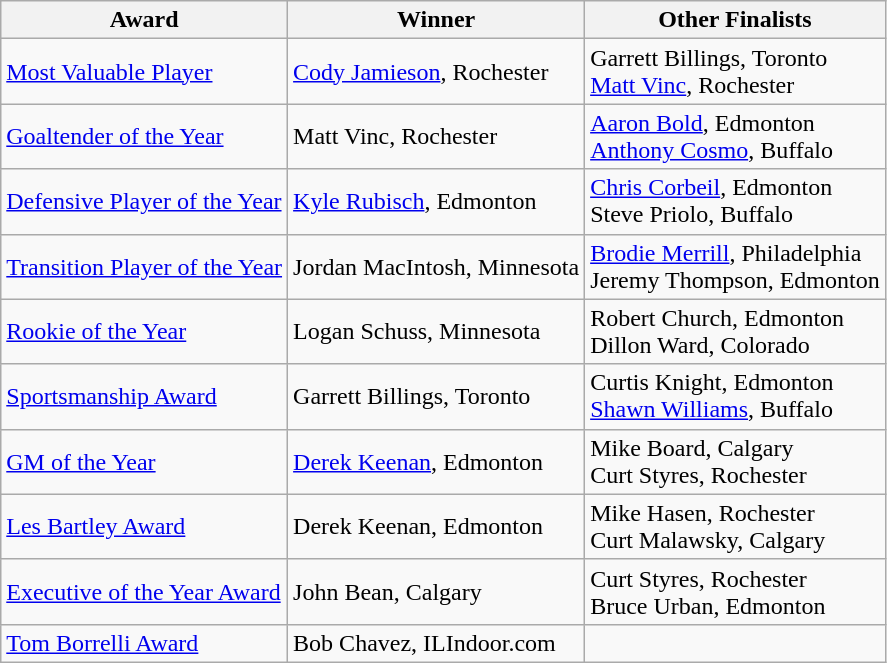<table class="wikitable">
<tr>
<th>Award</th>
<th>Winner</th>
<th>Other Finalists</th>
</tr>
<tr>
<td><a href='#'>Most Valuable Player</a></td>
<td><a href='#'>Cody Jamieson</a>, Rochester</td>
<td>Garrett Billings, Toronto<br><a href='#'>Matt Vinc</a>, Rochester</td>
</tr>
<tr>
<td><a href='#'>Goaltender of the Year</a></td>
<td>Matt Vinc, Rochester</td>
<td><a href='#'>Aaron Bold</a>, Edmonton<br><a href='#'>Anthony Cosmo</a>, Buffalo</td>
</tr>
<tr>
<td><a href='#'>Defensive Player of the Year</a></td>
<td><a href='#'>Kyle Rubisch</a>, Edmonton</td>
<td><a href='#'>Chris Corbeil</a>, Edmonton<br>Steve Priolo, Buffalo</td>
</tr>
<tr>
<td><a href='#'>Transition Player of the Year</a></td>
<td>Jordan MacIntosh, Minnesota</td>
<td><a href='#'>Brodie Merrill</a>, Philadelphia<br>Jeremy Thompson, Edmonton</td>
</tr>
<tr>
<td><a href='#'>Rookie of the Year</a></td>
<td>Logan Schuss, Minnesota</td>
<td>Robert Church, Edmonton<br>Dillon Ward, Colorado</td>
</tr>
<tr>
<td><a href='#'>Sportsmanship Award</a></td>
<td>Garrett Billings, Toronto</td>
<td>Curtis Knight, Edmonton<br><a href='#'>Shawn Williams</a>, Buffalo</td>
</tr>
<tr>
<td><a href='#'>GM of the Year</a></td>
<td><a href='#'>Derek Keenan</a>, Edmonton</td>
<td>Mike Board, Calgary<br>Curt Styres, Rochester</td>
</tr>
<tr>
<td><a href='#'>Les Bartley Award</a></td>
<td>Derek Keenan, Edmonton</td>
<td>Mike Hasen, Rochester<br>Curt Malawsky, Calgary</td>
</tr>
<tr>
<td><a href='#'>Executive of the Year Award</a></td>
<td>John Bean, Calgary</td>
<td>Curt Styres, Rochester<br>Bruce Urban, Edmonton</td>
</tr>
<tr>
<td><a href='#'>Tom Borrelli Award</a></td>
<td>Bob Chavez, ILIndoor.com</td>
<td></td>
</tr>
</table>
